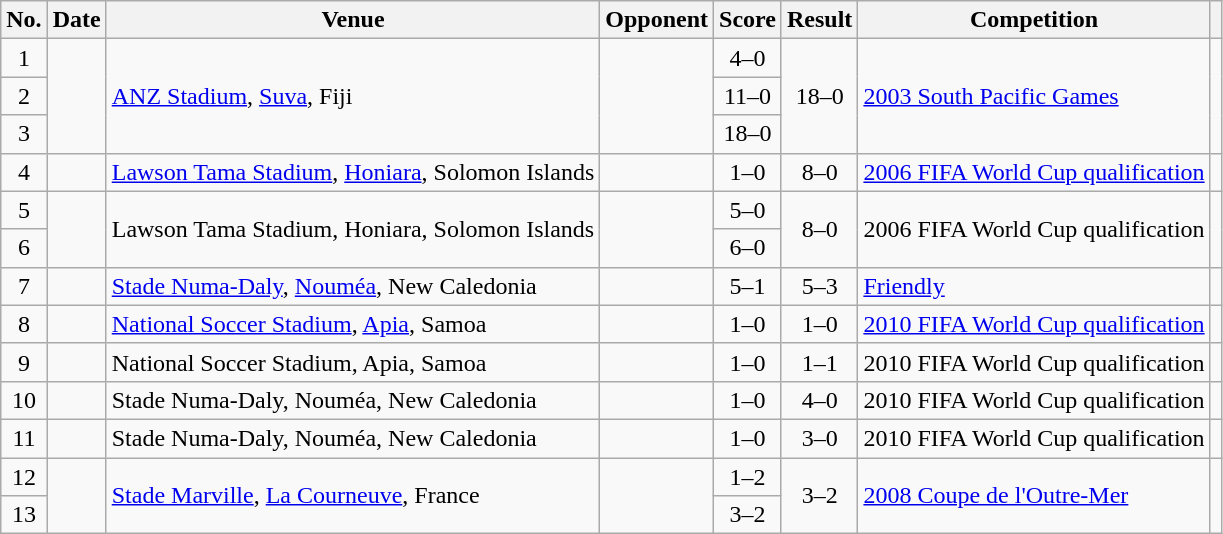<table class="wikitable sortable">
<tr>
<th scope="col">No.</th>
<th scope="col">Date</th>
<th scope="col">Venue</th>
<th scope="col">Opponent</th>
<th scope="col">Score</th>
<th scope="col">Result</th>
<th scope="col">Competition</th>
<th scope="col" class="unsortable"></th>
</tr>
<tr>
<td style="text-align:center">1</td>
<td rowspan="3"></td>
<td rowspan="3"><a href='#'>ANZ Stadium</a>, <a href='#'>Suva</a>, Fiji</td>
<td rowspan="3"></td>
<td style="text-align:center">4–0</td>
<td rowspan="3" style="text-align:center">18–0</td>
<td rowspan="3"><a href='#'>2003 South Pacific Games</a></td>
<td rowspan="3"></td>
</tr>
<tr>
<td style="text-align:center">2</td>
<td style="text-align:center">11–0</td>
</tr>
<tr>
<td style="text-align:center">3</td>
<td style="text-align:center">18–0</td>
</tr>
<tr>
<td style="text-align:center">4</td>
<td></td>
<td><a href='#'>Lawson Tama Stadium</a>, <a href='#'>Honiara</a>, Solomon Islands</td>
<td></td>
<td style="text-align:center">1–0</td>
<td style="text-align:center">8–0</td>
<td><a href='#'>2006 FIFA World Cup qualification</a></td>
<td></td>
</tr>
<tr>
<td style="text-align:center">5</td>
<td rowspan="2"></td>
<td rowspan="2">Lawson Tama Stadium, Honiara, Solomon Islands</td>
<td rowspan="2"></td>
<td style="text-align:center">5–0</td>
<td rowspan="2" style="text-align:center">8–0</td>
<td rowspan="2">2006 FIFA World Cup qualification</td>
<td rowspan="2"></td>
</tr>
<tr>
<td style="text-align:center">6</td>
<td style="text-align:center">6–0</td>
</tr>
<tr>
<td style="text-align:center">7</td>
<td></td>
<td><a href='#'>Stade Numa-Daly</a>, <a href='#'>Nouméa</a>, New Caledonia</td>
<td></td>
<td style="text-align:center">5–1</td>
<td style="text-align:center">5–3</td>
<td><a href='#'>Friendly</a></td>
<td></td>
</tr>
<tr>
<td style="text-align:center">8</td>
<td></td>
<td><a href='#'>National Soccer Stadium</a>, <a href='#'>Apia</a>, Samoa</td>
<td></td>
<td style="text-align:center">1–0</td>
<td style="text-align:center">1–0</td>
<td><a href='#'>2010 FIFA World Cup qualification</a></td>
<td></td>
</tr>
<tr>
<td style="text-align:center">9</td>
<td></td>
<td>National Soccer Stadium, Apia, Samoa</td>
<td></td>
<td style="text-align:center">1–0</td>
<td style="text-align:center">1–1</td>
<td>2010 FIFA World Cup qualification</td>
<td></td>
</tr>
<tr>
<td style="text-align:center">10</td>
<td></td>
<td>Stade Numa-Daly, Nouméa, New Caledonia</td>
<td></td>
<td style="text-align:center">1–0</td>
<td style="text-align:center">4–0</td>
<td>2010 FIFA World Cup qualification</td>
<td></td>
</tr>
<tr>
<td style="text-align:center">11</td>
<td></td>
<td>Stade Numa-Daly, Nouméa, New Caledonia</td>
<td></td>
<td style="text-align:center">1–0</td>
<td style="text-align:center">3–0</td>
<td>2010 FIFA World Cup qualification</td>
<td></td>
</tr>
<tr>
<td style="text-align:center">12</td>
<td rowspan="2"></td>
<td rowspan="2"><a href='#'>Stade Marville</a>, <a href='#'>La Courneuve</a>, France</td>
<td rowspan="2"></td>
<td style="text-align:center">1–2</td>
<td rowspan="2" style="text-align:center">3–2</td>
<td rowspan="2"><a href='#'>2008 Coupe de l'Outre-Mer</a></td>
<td rowspan="2"></td>
</tr>
<tr>
<td style="text-align:center">13</td>
<td style="text-align:center">3–2</td>
</tr>
</table>
